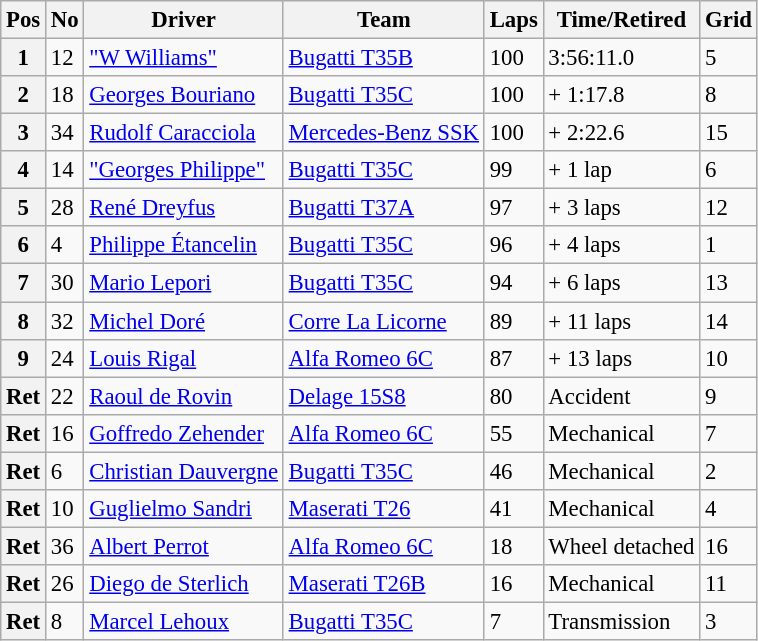<table class="wikitable" style="font-size: 95%;">
<tr>
<th>Pos</th>
<th>No</th>
<th>Driver</th>
<th>Team</th>
<th>Laps</th>
<th>Time/Retired</th>
<th>Grid</th>
</tr>
<tr>
<th>1</th>
<td>12</td>
<td> <a href='#'>"W Williams"</a></td>
<td><a href='#'>Bugatti T35B</a></td>
<td>100</td>
<td>3:56:11.0</td>
<td>5</td>
</tr>
<tr>
<th>2</th>
<td>18</td>
<td> <a href='#'>Georges Bouriano</a></td>
<td><a href='#'>Bugatti T35C</a></td>
<td>100</td>
<td>+ 1:17.8</td>
<td>8</td>
</tr>
<tr>
<th>3</th>
<td>34</td>
<td> <a href='#'>Rudolf Caracciola</a></td>
<td><a href='#'>Mercedes-Benz SSK</a></td>
<td>100</td>
<td>+ 2:22.6</td>
<td>15</td>
</tr>
<tr>
<th>4</th>
<td>14</td>
<td> <a href='#'>"Georges Philippe"</a></td>
<td><a href='#'>Bugatti T35C</a></td>
<td>99</td>
<td>+ 1 lap</td>
<td>6</td>
</tr>
<tr>
<th>5</th>
<td>28</td>
<td> <a href='#'>René Dreyfus</a></td>
<td><a href='#'>Bugatti T37A</a></td>
<td>97</td>
<td>+ 3 laps</td>
<td>12</td>
</tr>
<tr>
<th>6</th>
<td>4</td>
<td> <a href='#'>Philippe Étancelin</a></td>
<td><a href='#'>Bugatti T35C</a></td>
<td>96</td>
<td>+ 4 laps</td>
<td>1</td>
</tr>
<tr>
<th>7</th>
<td>30</td>
<td> <a href='#'>Mario Lepori</a></td>
<td><a href='#'>Bugatti T35C</a></td>
<td>94</td>
<td>+ 6 laps</td>
<td>13</td>
</tr>
<tr>
<th>8</th>
<td>32</td>
<td> <a href='#'>Michel Doré</a></td>
<td><a href='#'>Corre La Licorne</a></td>
<td>89</td>
<td>+ 11 laps</td>
<td>14</td>
</tr>
<tr>
<th>9</th>
<td>24</td>
<td> <a href='#'>Louis Rigal</a></td>
<td><a href='#'>Alfa Romeo 6C</a></td>
<td>87</td>
<td>+ 13 laps</td>
<td>10</td>
</tr>
<tr>
<th>Ret</th>
<td>22</td>
<td> <a href='#'>Raoul de Rovin</a></td>
<td><a href='#'>Delage 15S8</a></td>
<td>80</td>
<td>Accident</td>
<td>9</td>
</tr>
<tr>
<th>Ret</th>
<td>16</td>
<td> <a href='#'>Goffredo Zehender</a></td>
<td><a href='#'>Alfa Romeo 6C</a></td>
<td>55</td>
<td>Mechanical</td>
<td>7</td>
</tr>
<tr>
<th>Ret</th>
<td>6</td>
<td> <a href='#'>Christian Dauvergne</a></td>
<td><a href='#'>Bugatti T35C</a></td>
<td>46</td>
<td>Mechanical</td>
<td>2</td>
</tr>
<tr>
<th>Ret</th>
<td>10</td>
<td> <a href='#'>Guglielmo Sandri</a></td>
<td><a href='#'>Maserati T26</a></td>
<td>41</td>
<td>Mechanical</td>
<td>4</td>
</tr>
<tr>
<th>Ret</th>
<td>36</td>
<td> <a href='#'>Albert Perrot</a></td>
<td><a href='#'>Alfa Romeo 6C</a></td>
<td>18</td>
<td>Wheel detached</td>
<td>16</td>
</tr>
<tr>
<th>Ret</th>
<td>26</td>
<td> <a href='#'>Diego de Sterlich</a></td>
<td><a href='#'>Maserati T26B</a></td>
<td>16</td>
<td>Mechanical</td>
<td>11</td>
</tr>
<tr>
<th>Ret</th>
<td>8</td>
<td> <a href='#'>Marcel Lehoux</a></td>
<td><a href='#'>Bugatti T35C</a></td>
<td>7</td>
<td>Transmission</td>
<td>3</td>
</tr>
</table>
